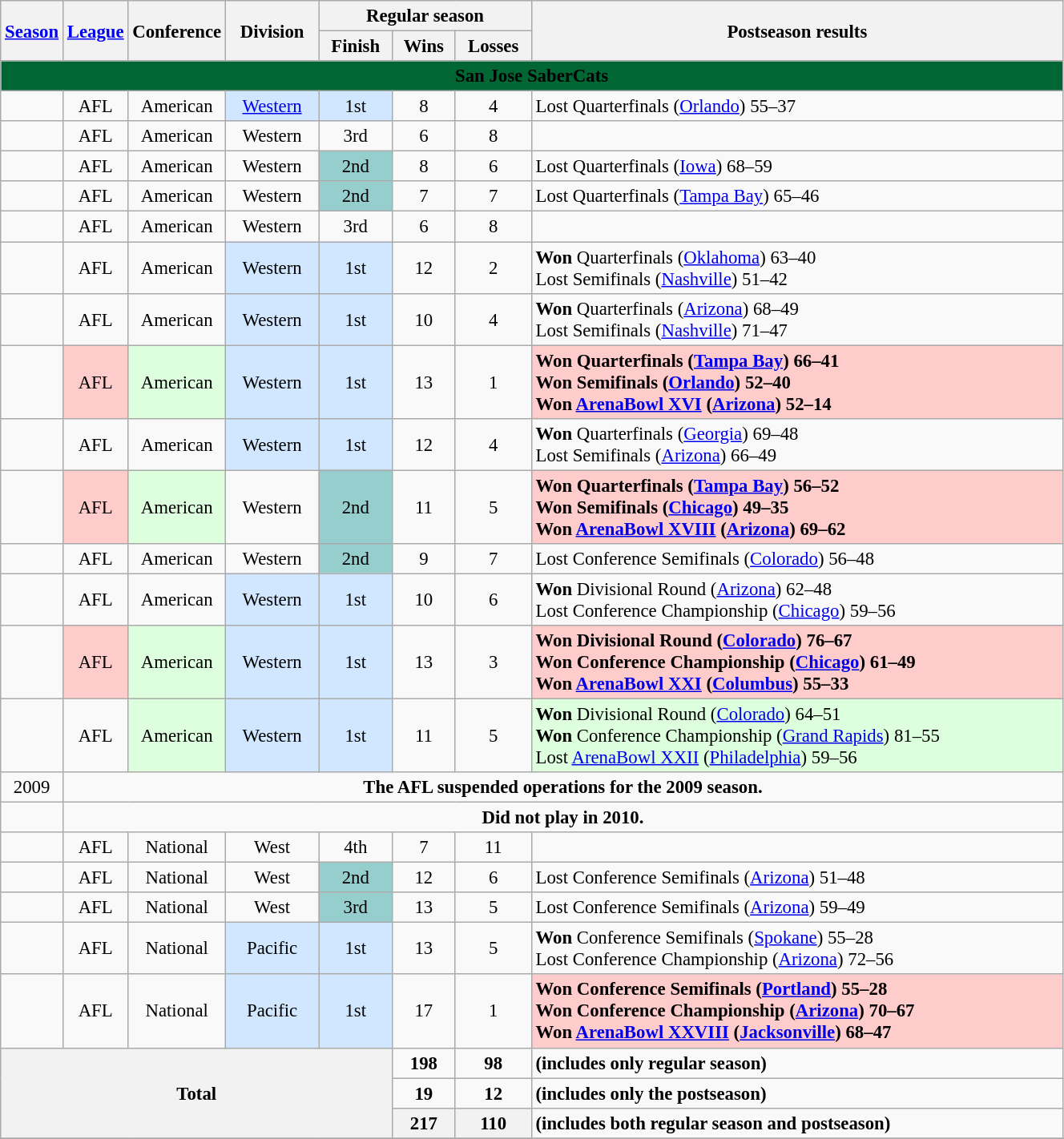<table class="wikitable" style="font-size: 95%; width:70%;">
<tr>
<th rowspan="2" style="width:5%;"><a href='#'>Season</a></th>
<th rowspan="2" style="width:5%;"><a href='#'>League</a></th>
<th rowspan="2" style="width:5%;">Conference</th>
<th rowspan="2">Division</th>
<th colspan="3">Regular season</th>
<th rowspan="2">Postseason results</th>
</tr>
<tr>
<th>Finish</th>
<th>Wins</th>
<th>Losses</th>
</tr>
<tr>
<td Colspan="8" align=center style="background:#063"><strong><span>San Jose SaberCats</span></strong></td>
</tr>
<tr>
<td align="center"></td>
<td align="center">AFL</td>
<td align="center">American</td>
<td align="center" bgcolor="#D0E7FF"><a href='#'>Western</a></td>
<td align="center" bgcolor="#D0E7FF">1st</td>
<td align="center">8</td>
<td align="center">4</td>
<td>Lost Quarterfinals (<a href='#'>Orlando</a>) 55–37</td>
</tr>
<tr>
<td align="center"></td>
<td align="center">AFL</td>
<td align="center">American</td>
<td align="center">Western</td>
<td align="center">3rd</td>
<td align="center">6</td>
<td align="center">8</td>
<td></td>
</tr>
<tr>
<td align="center"></td>
<td align="center">AFL</td>
<td align="center">American</td>
<td align="center">Western</td>
<td align="center" bgcolor="#96CDCD">2nd</td>
<td align="center">8</td>
<td align="center">6</td>
<td>Lost Quarterfinals (<a href='#'>Iowa</a>) 68–59</td>
</tr>
<tr>
<td align="center"></td>
<td align="center">AFL</td>
<td align="center">American</td>
<td align="center">Western</td>
<td align="center" bgcolor="#96CDCD">2nd</td>
<td align="center">7</td>
<td align="center">7</td>
<td>Lost Quarterfinals (<a href='#'>Tampa Bay</a>) 65–46</td>
</tr>
<tr>
<td align="center"></td>
<td align="center">AFL</td>
<td align="center">American</td>
<td align="center">Western</td>
<td align="center">3rd</td>
<td align="center">6</td>
<td align="center">8</td>
<td></td>
</tr>
<tr>
<td align="center"></td>
<td align="center">AFL</td>
<td align="center">American</td>
<td align="center" bgcolor="#D0E7FF">Western</td>
<td align="center" bgcolor="#D0E7FF">1st</td>
<td align="center">12</td>
<td align="center">2</td>
<td><strong>Won</strong> Quarterfinals (<a href='#'>Oklahoma</a>) 63–40 <br> Lost Semifinals (<a href='#'>Nashville</a>) 51–42</td>
</tr>
<tr>
<td align="center"></td>
<td align="center">AFL</td>
<td align="center">American</td>
<td align="center" bgcolor="#D0E7FF">Western</td>
<td align="center" bgcolor="#D0E7FF">1st</td>
<td align="center">10</td>
<td align="center">4</td>
<td><strong>Won</strong> Quarterfinals (<a href='#'>Arizona</a>) 68–49 <br> Lost Semifinals (<a href='#'>Nashville</a>) 71–47</td>
</tr>
<tr>
<td align="center"></td>
<td align="center" bgcolor="#FFCCCC">AFL</td>
<td align="center" bgcolor="#DDFFDD">American</td>
<td align="center" bgcolor="#D0E7FF">Western</td>
<td align="center" bgcolor="#D0E7FF">1st</td>
<td align="center">13</td>
<td align="center">1</td>
<td bgcolor="#FFCCCC"><strong>Won Quarterfinals (<a href='#'>Tampa Bay</a>) 66–41 <br> Won Semifinals (<a href='#'>Orlando</a>) 52–40 <br> Won <a href='#'>ArenaBowl XVI</a> (<a href='#'>Arizona</a>) 52–14</strong></td>
</tr>
<tr>
<td align="center"></td>
<td align="center">AFL</td>
<td align="center">American</td>
<td align="center" bgcolor="#D0E7FF">Western</td>
<td align="center" bgcolor="#D0E7FF">1st</td>
<td align="center">12</td>
<td align="center">4</td>
<td><strong>Won</strong> Quarterfinals (<a href='#'>Georgia</a>) 69–48 <br> Lost Semifinals (<a href='#'>Arizona</a>) 66–49</td>
</tr>
<tr>
<td align="center"></td>
<td align="center" bgcolor="#FFCCCC">AFL</td>
<td align="center" bgcolor="#DDFFDD">American</td>
<td align="center">Western</td>
<td align="center" bgcolor="#96CDCD">2nd</td>
<td align="center">11</td>
<td align="center">5</td>
<td bgcolor="#FFCCCC"><strong>Won Quarterfinals (<a href='#'>Tampa Bay</a>) 56–52 <br> Won Semifinals (<a href='#'>Chicago</a>) 49–35 <br> Won <a href='#'>ArenaBowl XVIII</a> (<a href='#'>Arizona</a>) 69–62</strong></td>
</tr>
<tr>
<td align="center"></td>
<td align="center">AFL</td>
<td align="center">American</td>
<td align="center">Western</td>
<td align="center" bgcolor="#96CDCD">2nd</td>
<td align="center">9</td>
<td align="center">7</td>
<td>Lost Conference Semifinals (<a href='#'>Colorado</a>) 56–48</td>
</tr>
<tr>
<td align="center"></td>
<td align="center">AFL</td>
<td align="center">American</td>
<td align="center" bgcolor="#D0E7FF">Western</td>
<td align="center" bgcolor="#D0E7FF">1st</td>
<td align="center">10</td>
<td align="center">6</td>
<td><strong>Won</strong> Divisional Round (<a href='#'>Arizona</a>) 62–48 <br> Lost Conference Championship (<a href='#'>Chicago</a>) 59–56</td>
</tr>
<tr>
<td align="center"></td>
<td align="center" bgcolor="#FFCCCC">AFL</td>
<td align="center" bgcolor="#DDFFDD">American</td>
<td align="center" bgcolor="#D0E7FF">Western</td>
<td align="center" bgcolor="#D0E7FF">1st</td>
<td align="center">13</td>
<td align="center">3</td>
<td bgcolor="#FFCCCC"><strong>Won Divisional Round (<a href='#'>Colorado</a>) 76–67 <br> Won Conference Championship (<a href='#'>Chicago</a>) 61–49 <br> Won <a href='#'>ArenaBowl XXI</a> (<a href='#'>Columbus</a>) 55–33</strong></td>
</tr>
<tr>
<td align="center"></td>
<td align="center">AFL</td>
<td align="center" bgcolor="#DDFFDD">American</td>
<td align="center" bgcolor="#D0E7FF">Western</td>
<td align="center" bgcolor="#D0E7FF">1st</td>
<td align="center">11</td>
<td align="center">5</td>
<td bgcolor="#DDFFDD"><strong>Won</strong> Divisional Round (<a href='#'>Colorado</a>) 64–51 <br> <strong>Won</strong> Conference Championship (<a href='#'>Grand Rapids</a>) 81–55 <br> Lost <a href='#'>ArenaBowl XXII</a> (<a href='#'>Philadelphia</a>) 59–56</td>
</tr>
<tr>
<td align="center">2009</td>
<td align="center" Colspan="8"><strong>The AFL suspended operations for the 2009 season.</strong></td>
</tr>
<tr>
<td align="center"></td>
<td align="center" Colspan="8"><strong>Did not play in 2010.</strong></td>
</tr>
<tr>
<td align="center"></td>
<td align="center">AFL</td>
<td align="center">National</td>
<td align="center">West</td>
<td align="center">4th</td>
<td align="center">7</td>
<td align="center">11</td>
<td></td>
</tr>
<tr>
<td align="center"></td>
<td align="center">AFL</td>
<td align="center">National</td>
<td align="center">West</td>
<td align="center" bgcolor="#96CDCD">2nd</td>
<td align="center">12</td>
<td align="center">6</td>
<td>Lost Conference Semifinals (<a href='#'>Arizona</a>) 51–48</td>
</tr>
<tr>
<td align="center"></td>
<td align="center">AFL</td>
<td align="center">National</td>
<td align="center">West</td>
<td align="center" bgcolor="#96CDCD">3rd</td>
<td align="center">13</td>
<td align="center">5</td>
<td>Lost Conference Semifinals (<a href='#'>Arizona</a>) 59–49</td>
</tr>
<tr>
<td align="center"></td>
<td align="center">AFL</td>
<td align="center">National</td>
<td align="center" bgcolor="#D0E7FF">Pacific</td>
<td align="center" bgcolor="#D0E7FF">1st</td>
<td align="center">13</td>
<td align="center">5</td>
<td><strong>Won</strong> Conference Semifinals (<a href='#'>Spokane</a>) 55–28 <br> Lost Conference Championship (<a href='#'>Arizona</a>) 72–56</td>
</tr>
<tr>
<td align="center"></td>
<td align="center">AFL</td>
<td align="center">National</td>
<td align="center" bgcolor="#D0E7FF">Pacific</td>
<td align="center" bgcolor="#D0E7FF">1st</td>
<td align="center">17</td>
<td align="center">1</td>
<td bgcolor="#FFCCCC"><strong>Won Conference Semifinals (<a href='#'>Portland</a>) 55–28 <br> Won Conference Championship (<a href='#'>Arizona</a>) 70–67 <br> Won <a href='#'>ArenaBowl XXVIII</a> (<a href='#'>Jacksonville</a>) 68–47</strong></td>
</tr>
<tr>
<th align="center" rowSpan="3" colSpan="5">Total</th>
<td align="center"><strong>198</strong></td>
<td align="center"><strong>98</strong></td>
<td colSpan="2"><strong>(includes only regular season)</strong></td>
</tr>
<tr>
<td align="center"><strong>19</strong></td>
<td align="center"><strong>12</strong></td>
<td colSpan="2"><strong>(includes only the postseason)</strong></td>
</tr>
<tr>
<th align="center">217</th>
<th align="center">110</th>
<td colSpan="2"><strong>(includes both regular season and postseason)</strong></td>
</tr>
<tr>
</tr>
</table>
